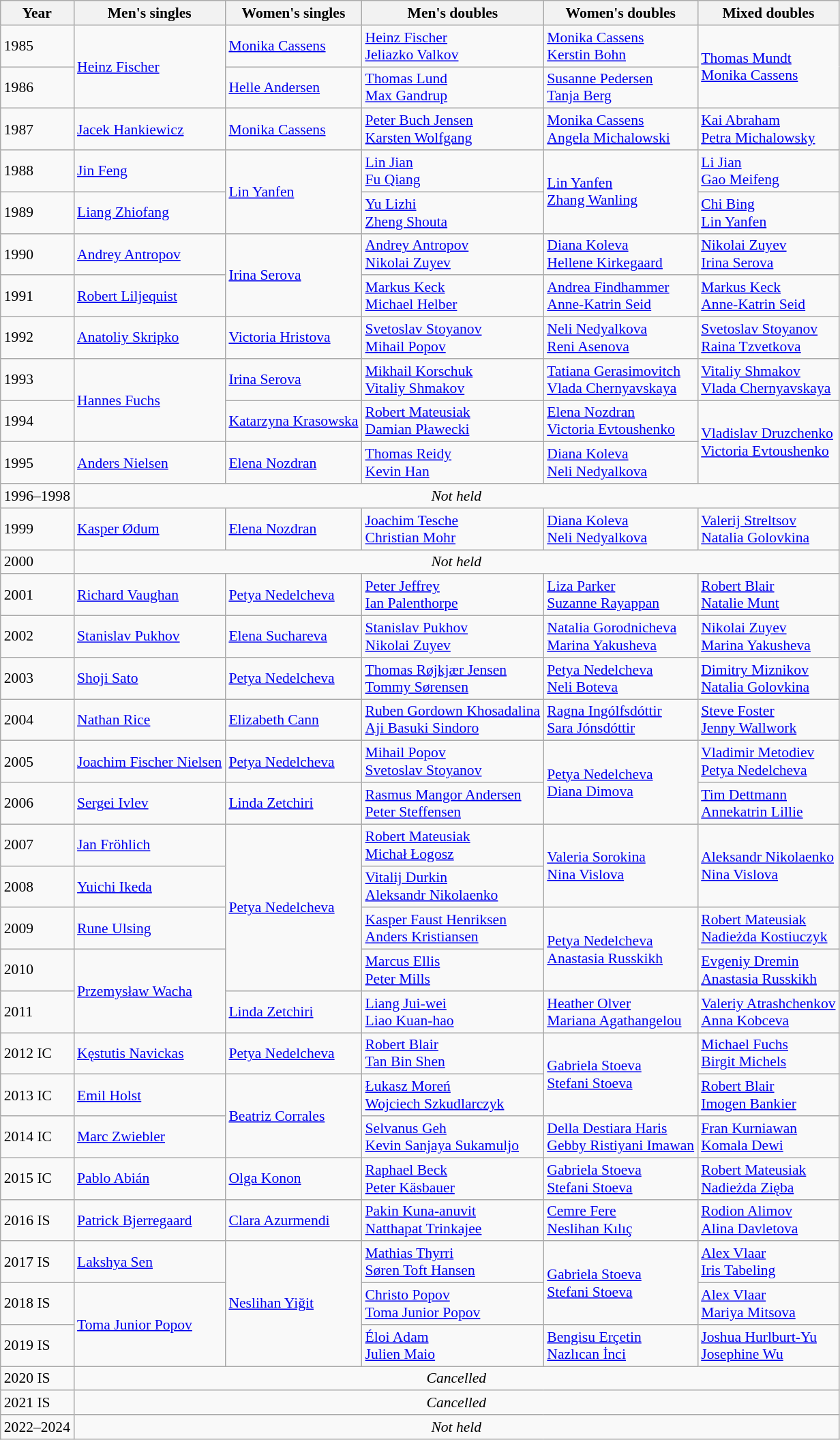<table class=wikitable style="font-size:90%;">
<tr>
<th>Year</th>
<th>Men's singles</th>
<th>Women's singles</th>
<th>Men's doubles</th>
<th>Women's doubles</th>
<th>Mixed doubles</th>
</tr>
<tr>
<td>1985</td>
<td rowspan=2> <a href='#'>Heinz Fischer</a></td>
<td> <a href='#'>Monika Cassens</a></td>
<td> <a href='#'>Heinz Fischer</a><br> <a href='#'>Jeliazko Valkov</a></td>
<td> <a href='#'>Monika Cassens</a><br> <a href='#'>Kerstin Bohn</a></td>
<td rowspan=2> <a href='#'>Thomas Mundt</a><br> <a href='#'>Monika Cassens</a></td>
</tr>
<tr>
<td>1986</td>
<td> <a href='#'>Helle Andersen</a></td>
<td> <a href='#'>Thomas Lund</a><br> <a href='#'>Max Gandrup</a></td>
<td> <a href='#'>Susanne Pedersen</a><br> <a href='#'>Tanja Berg</a></td>
</tr>
<tr>
<td>1987</td>
<td> <a href='#'>Jacek Hankiewicz</a></td>
<td> <a href='#'>Monika Cassens</a></td>
<td> <a href='#'>Peter Buch Jensen</a><br> <a href='#'>Karsten Wolfgang</a></td>
<td> <a href='#'>Monika Cassens</a><br> <a href='#'>Angela Michalowski</a></td>
<td> <a href='#'>Kai Abraham</a><br> <a href='#'>Petra Michalowsky</a></td>
</tr>
<tr>
<td>1988</td>
<td> <a href='#'>Jin Feng</a></td>
<td rowspan=2> <a href='#'>Lin Yanfen</a></td>
<td> <a href='#'>Lin Jian</a><br> <a href='#'>Fu Qiang</a></td>
<td rowspan=2> <a href='#'>Lin Yanfen</a><br> <a href='#'>Zhang Wanling</a></td>
<td> <a href='#'>Li Jian</a><br> <a href='#'>Gao Meifeng</a></td>
</tr>
<tr>
<td>1989</td>
<td> <a href='#'>Liang Zhiofang</a></td>
<td> <a href='#'>Yu Lizhi</a><br> <a href='#'>Zheng Shouta</a></td>
<td> <a href='#'>Chi Bing</a><br> <a href='#'>Lin Yanfen</a></td>
</tr>
<tr>
<td>1990</td>
<td> <a href='#'>Andrey Antropov</a></td>
<td rowspan=2> <a href='#'>Irina Serova</a></td>
<td> <a href='#'>Andrey Antropov</a><br> <a href='#'>Nikolai Zuyev</a></td>
<td> <a href='#'>Diana Koleva</a><br> <a href='#'>Hellene Kirkegaard</a></td>
<td> <a href='#'>Nikolai Zuyev</a><br> <a href='#'>Irina Serova</a></td>
</tr>
<tr>
<td>1991</td>
<td> <a href='#'>Robert Liljequist</a></td>
<td> <a href='#'>Markus Keck</a><br> <a href='#'>Michael Helber</a></td>
<td> <a href='#'>Andrea Findhammer</a><br> <a href='#'>Anne-Katrin Seid</a></td>
<td> <a href='#'>Markus Keck</a><br> <a href='#'>Anne-Katrin Seid</a></td>
</tr>
<tr>
<td>1992</td>
<td> <a href='#'>Anatoliy Skripko</a></td>
<td> <a href='#'>Victoria Hristova</a></td>
<td> <a href='#'>Svetoslav Stoyanov</a><br> <a href='#'>Mihail Popov</a></td>
<td> <a href='#'>Neli Nedyalkova</a><br> <a href='#'>Reni Asenova</a></td>
<td> <a href='#'>Svetoslav Stoyanov</a><br> <a href='#'>Raina Tzvetkova</a></td>
</tr>
<tr>
<td>1993</td>
<td rowspan=2> <a href='#'>Hannes Fuchs</a></td>
<td> <a href='#'>Irina Serova</a></td>
<td> <a href='#'>Mikhail Korschuk</a><br> <a href='#'>Vitaliy Shmakov</a></td>
<td> <a href='#'>Tatiana Gerasimovitch</a><br> <a href='#'>Vlada Chernyavskaya</a></td>
<td> <a href='#'>Vitaliy Shmakov</a><br> <a href='#'>Vlada Chernyavskaya</a></td>
</tr>
<tr>
<td>1994</td>
<td> <a href='#'>Katarzyna Krasowska</a></td>
<td> <a href='#'>Robert Mateusiak</a><br> <a href='#'>Damian Pławecki</a></td>
<td> <a href='#'>Elena Nozdran</a><br> <a href='#'>Victoria Evtoushenko</a></td>
<td rowspan=2> <a href='#'>Vladislav Druzchenko</a><br> <a href='#'>Victoria Evtoushenko</a></td>
</tr>
<tr>
<td>1995</td>
<td> <a href='#'>Anders Nielsen</a></td>
<td> <a href='#'>Elena Nozdran</a></td>
<td> <a href='#'>Thomas Reidy</a><br> <a href='#'>Kevin Han</a></td>
<td> <a href='#'>Diana Koleva</a><br> <a href='#'>Neli Nedyalkova</a></td>
</tr>
<tr>
<td>1996–1998</td>
<td colspan=5 align=center><em>Not held</em></td>
</tr>
<tr>
<td>1999</td>
<td> <a href='#'>Kasper Ødum</a></td>
<td> <a href='#'>Elena Nozdran</a></td>
<td> <a href='#'>Joachim Tesche</a><br> <a href='#'>Christian Mohr</a></td>
<td> <a href='#'>Diana Koleva</a><br> <a href='#'>Neli Nedyalkova</a></td>
<td> <a href='#'>Valerij Streltsov</a><br> <a href='#'>Natalia Golovkina</a></td>
</tr>
<tr>
<td>2000</td>
<td colspan=5 align=center><em>Not held</em></td>
</tr>
<tr>
<td>2001</td>
<td> <a href='#'>Richard Vaughan</a></td>
<td> <a href='#'>Petya Nedelcheva</a></td>
<td> <a href='#'>Peter Jeffrey</a><br> <a href='#'>Ian Palenthorpe</a></td>
<td> <a href='#'>Liza Parker</a><br> <a href='#'>Suzanne Rayappan</a></td>
<td> <a href='#'>Robert Blair</a><br> <a href='#'>Natalie Munt</a></td>
</tr>
<tr>
<td>2002</td>
<td> <a href='#'>Stanislav Pukhov</a></td>
<td> <a href='#'>Elena Suchareva</a></td>
<td> <a href='#'>Stanislav Pukhov</a><br> <a href='#'>Nikolai Zuyev</a></td>
<td> <a href='#'>Natalia Gorodnicheva</a><br> <a href='#'>Marina Yakusheva</a></td>
<td> <a href='#'>Nikolai Zuyev</a><br> <a href='#'>Marina Yakusheva</a></td>
</tr>
<tr>
<td>2003</td>
<td> <a href='#'>Shoji Sato</a></td>
<td> <a href='#'>Petya Nedelcheva</a></td>
<td> <a href='#'>Thomas Røjkjær Jensen</a><br> <a href='#'>Tommy Sørensen</a></td>
<td> <a href='#'>Petya Nedelcheva</a><br> <a href='#'>Neli Boteva</a></td>
<td> <a href='#'>Dimitry Miznikov</a><br> <a href='#'>Natalia Golovkina</a></td>
</tr>
<tr>
<td>2004</td>
<td> <a href='#'>Nathan Rice</a></td>
<td> <a href='#'>Elizabeth Cann</a></td>
<td> <a href='#'>Ruben Gordown Khosadalina</a><br> <a href='#'>Aji Basuki Sindoro</a></td>
<td> <a href='#'>Ragna Ingólfsdóttir</a><br> <a href='#'>Sara Jónsdóttir</a></td>
<td> <a href='#'>Steve Foster</a><br> <a href='#'>Jenny Wallwork</a></td>
</tr>
<tr>
<td>2005</td>
<td> <a href='#'>Joachim Fischer Nielsen</a></td>
<td> <a href='#'>Petya Nedelcheva</a></td>
<td> <a href='#'>Mihail Popov</a><br> <a href='#'>Svetoslav Stoyanov</a></td>
<td rowspan=2> <a href='#'>Petya Nedelcheva</a><br> <a href='#'>Diana Dimova</a></td>
<td> <a href='#'>Vladimir Metodiev</a><br> <a href='#'>Petya Nedelcheva</a></td>
</tr>
<tr>
<td>2006</td>
<td> <a href='#'>Sergei Ivlev</a></td>
<td> <a href='#'>Linda Zetchiri</a></td>
<td> <a href='#'>Rasmus Mangor Andersen</a><br> <a href='#'>Peter Steffensen</a></td>
<td> <a href='#'>Tim Dettmann</a><br> <a href='#'>Annekatrin Lillie</a></td>
</tr>
<tr>
<td>2007</td>
<td> <a href='#'>Jan Fröhlich</a></td>
<td rowspan=4> <a href='#'>Petya Nedelcheva</a></td>
<td> <a href='#'>Robert Mateusiak</a><br> <a href='#'>Michał Łogosz</a></td>
<td rowspan=2> <a href='#'>Valeria Sorokina</a><br> <a href='#'>Nina Vislova</a></td>
<td rowspan=2> <a href='#'>Aleksandr Nikolaenko</a><br> <a href='#'>Nina Vislova</a></td>
</tr>
<tr>
<td>2008</td>
<td> <a href='#'>Yuichi Ikeda</a></td>
<td> <a href='#'>Vitalij Durkin</a><br> <a href='#'>Aleksandr Nikolaenko</a></td>
</tr>
<tr>
<td>2009</td>
<td> <a href='#'>Rune Ulsing</a></td>
<td> <a href='#'>Kasper Faust Henriksen</a><br> <a href='#'>Anders Kristiansen</a></td>
<td rowspan=2> <a href='#'>Petya Nedelcheva</a><br> <a href='#'>Anastasia Russkikh</a></td>
<td> <a href='#'>Robert Mateusiak</a><br> <a href='#'>Nadieżda Kostiuczyk</a></td>
</tr>
<tr>
<td>2010</td>
<td rowspan=2> <a href='#'>Przemysław Wacha</a></td>
<td> <a href='#'>Marcus Ellis</a><br> <a href='#'>Peter Mills</a></td>
<td> <a href='#'>Evgeniy Dremin</a><br> <a href='#'>Anastasia Russkikh</a></td>
</tr>
<tr>
<td>2011</td>
<td> <a href='#'>Linda Zetchiri</a></td>
<td> <a href='#'>Liang Jui-wei</a><br> <a href='#'>Liao Kuan-hao</a></td>
<td> <a href='#'>Heather Olver</a><br> <a href='#'>Mariana Agathangelou</a></td>
<td> <a href='#'>Valeriy Atrashchenkov</a><br> <a href='#'>Anna Kobceva</a></td>
</tr>
<tr>
<td>2012 IC</td>
<td> <a href='#'>Kęstutis Navickas</a></td>
<td> <a href='#'>Petya Nedelcheva</a></td>
<td> <a href='#'>Robert Blair</a><br> <a href='#'>Tan Bin Shen</a></td>
<td rowspan=2> <a href='#'>Gabriela Stoeva</a><br> <a href='#'>Stefani Stoeva</a></td>
<td> <a href='#'>Michael Fuchs</a><br> <a href='#'>Birgit Michels</a></td>
</tr>
<tr>
<td>2013 IC</td>
<td> <a href='#'>Emil Holst</a></td>
<td rowspan=2> <a href='#'>Beatriz Corrales</a></td>
<td> <a href='#'>Łukasz Moreń</a><br> <a href='#'>Wojciech Szkudlarczyk</a></td>
<td> <a href='#'>Robert Blair</a><br> <a href='#'>Imogen Bankier</a></td>
</tr>
<tr>
<td>2014 IC</td>
<td> <a href='#'>Marc Zwiebler</a></td>
<td> <a href='#'>Selvanus Geh</a><br> <a href='#'>Kevin Sanjaya Sukamuljo</a></td>
<td> <a href='#'>Della Destiara Haris</a><br> <a href='#'>Gebby Ristiyani Imawan</a></td>
<td> <a href='#'>Fran Kurniawan</a><br> <a href='#'>Komala Dewi</a></td>
</tr>
<tr>
<td>2015 IC</td>
<td> <a href='#'>Pablo Abián</a></td>
<td> <a href='#'>Olga Konon</a></td>
<td> <a href='#'>Raphael Beck</a><br> <a href='#'>Peter Käsbauer</a></td>
<td> <a href='#'>Gabriela Stoeva</a><br> <a href='#'>Stefani Stoeva</a></td>
<td> <a href='#'>Robert Mateusiak</a><br> <a href='#'>Nadieżda Zięba</a></td>
</tr>
<tr>
<td>2016 IS</td>
<td> <a href='#'>Patrick Bjerregaard</a></td>
<td> <a href='#'>Clara Azurmendi</a></td>
<td> <a href='#'>Pakin Kuna-anuvit</a><br> <a href='#'>Natthapat Trinkajee</a></td>
<td> <a href='#'>Cemre Fere</a><br> <a href='#'>Neslihan Kılıç</a></td>
<td> <a href='#'>Rodion Alimov</a><br> <a href='#'>Alina Davletova</a></td>
</tr>
<tr>
<td>2017 IS</td>
<td> <a href='#'>Lakshya Sen</a></td>
<td rowspan=3> <a href='#'>Neslihan Yiğit</a></td>
<td> <a href='#'>Mathias Thyrri</a><br> <a href='#'>Søren Toft Hansen</a></td>
<td rowspan=2> <a href='#'>Gabriela Stoeva</a><br> <a href='#'>Stefani Stoeva</a></td>
<td> <a href='#'>Alex Vlaar</a><br> <a href='#'>Iris Tabeling</a></td>
</tr>
<tr>
<td>2018 IS</td>
<td rowspan=2> <a href='#'>Toma Junior Popov</a></td>
<td> <a href='#'>Christo Popov</a><br> <a href='#'>Toma Junior Popov</a></td>
<td> <a href='#'>Alex Vlaar</a><br> <a href='#'>Mariya Mitsova</a></td>
</tr>
<tr>
<td>2019 IS</td>
<td> <a href='#'>Éloi Adam</a><br> <a href='#'>Julien Maio</a></td>
<td> <a href='#'>Bengisu Erçetin</a><br> <a href='#'>Nazlıcan İnci</a></td>
<td> <a href='#'>Joshua Hurlburt-Yu</a><br> <a href='#'>Josephine Wu</a></td>
</tr>
<tr>
<td>2020 IS</td>
<td colspan="5" align="center"><em>Cancelled</em></td>
</tr>
<tr>
<td>2021 IS</td>
<td colspan="5" align="center"><em>Cancelled</em></td>
</tr>
<tr>
<td>2022–2024</td>
<td colspan=5 align=center><em>Not held</em></td>
</tr>
</table>
